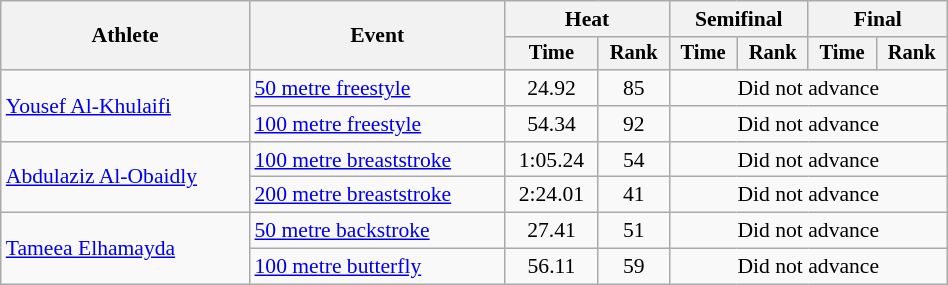<table class="wikitable" style="text-align:center; font-size:90%; width:50%;">
<tr>
<th rowspan="2">Athlete</th>
<th rowspan="2">Event</th>
<th colspan="2">Heat</th>
<th colspan="2">Semifinal</th>
<th colspan="2">Final</th>
</tr>
<tr style="font-size:95%">
<th>Time</th>
<th>Rank</th>
<th>Time</th>
<th>Rank</th>
<th>Time</th>
<th>Rank</th>
</tr>
<tr>
<td align=left rowspan=2><a href='#'>Yousef Al-Khulaifi</a></td>
<td align=left><a href='#'>50 metre freestyle</a></td>
<td>24.92</td>
<td>85</td>
<td colspan=4>Did not advance</td>
</tr>
<tr>
<td align=left><a href='#'>100 metre freestyle</a></td>
<td>54.34</td>
<td>92</td>
<td colspan=4>Did not advance</td>
</tr>
<tr>
<td align=left rowspan=2><a href='#'>Abdulaziz Al-Obaidly</a></td>
<td align=left><a href='#'>100 metre breaststroke</a></td>
<td>1:05.24</td>
<td>54</td>
<td colspan=4>Did not advance</td>
</tr>
<tr>
<td align=left><a href='#'>200 metre breaststroke</a></td>
<td>2:24.01</td>
<td>41</td>
<td colspan=4>Did not advance</td>
</tr>
<tr>
<td align=left rowspan=2><a href='#'>Tameea Elhamayda</a></td>
<td align=left><a href='#'>50 metre backstroke</a></td>
<td>27.41</td>
<td>51</td>
<td colspan=4>Did not advance</td>
</tr>
<tr>
<td align=left><a href='#'>100 metre butterfly</a></td>
<td>56.11</td>
<td>59</td>
<td colspan=4>Did not advance</td>
</tr>
</table>
